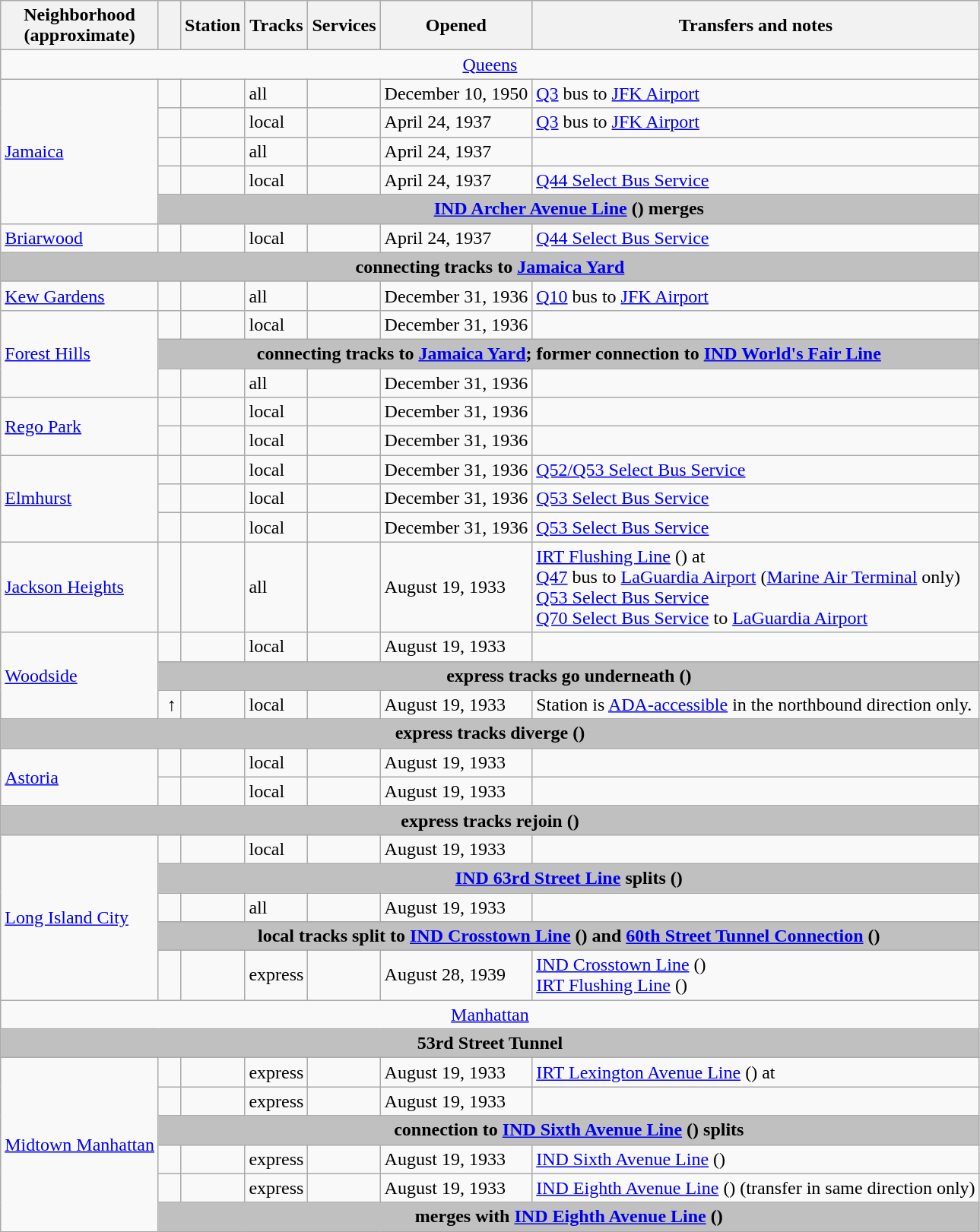<table class="wikitable">
<tr>
<th>Neighborhood<br>(approximate)</th>
<th></th>
<th>Station</th>
<th>Tracks</th>
<th>Services</th>
<th>Opened</th>
<th>Transfers and notes</th>
</tr>
<tr>
<td align=center colspan=7><a href='#'>Queens</a></td>
</tr>
<tr>
<td rowspan=5><a href='#'>Jamaica</a></td>
<td></td>
<td></td>
<td>all</td>
<td></td>
<td nowrap>December 10, 1950</td>
<td><a href='#'>Q3</a> bus to <a href='#'>JFK Airport</a></td>
</tr>
<tr>
<td></td>
<td></td>
<td>local</td>
<td></td>
<td>April 24, 1937</td>
<td><a href='#'>Q3</a> bus to <a href='#'>JFK Airport</a></td>
</tr>
<tr>
<td></td>
<td></td>
<td>all</td>
<td></td>
<td>April 24, 1937</td>
<td></td>
</tr>
<tr>
<td></td>
<td></td>
<td>local</td>
<td></td>
<td>April 24, 1937</td>
<td><a href='#'>Q44 Select Bus Service</a></td>
</tr>
<tr>
<th colspan=7 style="background-color: silver;"><a href='#'>IND Archer Avenue Line</a> () merges</th>
</tr>
<tr>
<td rowspan=1><a href='#'>Briarwood</a></td>
<td align=center></td>
<td></td>
<td>local</td>
<td></td>
<td>April 24, 1937</td>
<td><a href='#'>Q44 Select Bus Service</a></td>
</tr>
<tr>
<th colspan=7 style="background-color: silver;">connecting tracks to <a href='#'>Jamaica Yard</a></th>
</tr>
<tr>
<td rowspan=1><a href='#'>Kew Gardens</a></td>
<td></td>
<td></td>
<td>all</td>
<td></td>
<td>December 31, 1936</td>
<td><a href='#'>Q10</a> bus to <a href='#'>JFK Airport</a></td>
</tr>
<tr>
<td rowspan=3><a href='#'>Forest Hills</a></td>
<td></td>
<td></td>
<td>local</td>
<td></td>
<td>December 31, 1936</td>
<td></td>
</tr>
<tr>
<th colspan=6 style="background-color: silver;">connecting tracks to <a href='#'>Jamaica Yard</a>; former connection to <a href='#'>IND World's Fair Line</a></th>
</tr>
<tr>
<td></td>
<td></td>
<td>all</td>
<td></td>
<td>December 31, 1936</td>
<td></td>
</tr>
<tr>
<td rowspan=2><a href='#'>Rego Park</a></td>
<td></td>
<td></td>
<td>local</td>
<td></td>
<td>December 31, 1936</td>
<td></td>
</tr>
<tr>
<td></td>
<td></td>
<td>local</td>
<td></td>
<td>December 31, 1936</td>
<td></td>
</tr>
<tr>
<td rowspan=3><a href='#'>Elmhurst</a></td>
<td></td>
<td></td>
<td>local</td>
<td></td>
<td>December 31, 1936</td>
<td><a href='#'>Q52/Q53 Select Bus Service</a></td>
</tr>
<tr>
<td></td>
<td></td>
<td>local</td>
<td></td>
<td>December 31, 1936</td>
<td><a href='#'>Q53 Select Bus Service</a></td>
</tr>
<tr>
<td></td>
<td></td>
<td>local</td>
<td></td>
<td>December 31, 1936</td>
<td><a href='#'>Q53 Select Bus Service</a></td>
</tr>
<tr>
<td rowspan=1><a href='#'>Jackson Heights</a></td>
<td></td>
<td></td>
<td>all</td>
<td></td>
<td>August 19, 1933</td>
<td><a href='#'>IRT Flushing Line</a> () at <br><a href='#'>Q47</a> bus to <a href='#'>LaGuardia Airport</a> (<a href='#'>Marine Air Terminal</a> only)<br><a href='#'>Q53 Select Bus Service</a><br><a href='#'>Q70 Select Bus Service</a> to <a href='#'>LaGuardia Airport</a></td>
</tr>
<tr>
<td rowspan=3><a href='#'>Woodside</a></td>
<td></td>
<td></td>
<td>local</td>
<td></td>
<td>August 19, 1933</td>
<td></td>
</tr>
<tr>
<th colspan=7 style="background-color: silver;">express tracks go underneath ()</th>
</tr>
<tr>
<td align=center> ↑</td>
<td></td>
<td>local</td>
<td></td>
<td>August 19, 1933</td>
<td>Station is <a href='#'>ADA-accessible</a> in the northbound direction only.</td>
</tr>
<tr>
<th colspan=7 style="background-color: silver;">express tracks diverge ()</th>
</tr>
<tr>
<td rowspan=2><a href='#'>Astoria</a></td>
<td></td>
<td></td>
<td>local</td>
<td></td>
<td>August 19, 1933</td>
<td></td>
</tr>
<tr>
<td></td>
<td></td>
<td>local</td>
<td></td>
<td>August 19, 1933</td>
<td></td>
</tr>
<tr>
<th colspan=7 style="background-color: silver;">express tracks rejoin ()</th>
</tr>
<tr>
<td rowspan=5><a href='#'>Long Island City</a></td>
<td></td>
<td></td>
<td>local</td>
<td></td>
<td>August 19, 1933</td>
<td></td>
</tr>
<tr>
<th colspan=6 style="background-color: silver;"><a href='#'>IND 63rd Street Line</a> splits ()</th>
</tr>
<tr>
<td></td>
<td></td>
<td>all</td>
<td></td>
<td>August 19, 1933</td>
<td></td>
</tr>
<tr>
<th colspan=6 style="background-color: silver;">local tracks split to <a href='#'>IND Crosstown Line</a> () and <a href='#'>60th Street Tunnel Connection</a> ()</th>
</tr>
<tr>
<td></td>
<td></td>
<td>express</td>
<td></td>
<td>August 28, 1939</td>
<td><a href='#'>IND Crosstown Line</a> ()<br><a href='#'>IRT Flushing Line</a> ()</td>
</tr>
<tr>
<td align=center colspan=7><a href='#'>Manhattan</a></td>
</tr>
<tr>
<th colspan=7 style="background-color: silver;">53rd Street Tunnel</th>
</tr>
<tr>
<td rowspan=6><a href='#'>Midtown Manhattan</a></td>
<td></td>
<td></td>
<td>express</td>
<td></td>
<td>August 19, 1933</td>
<td><a href='#'>IRT Lexington Avenue Line</a> () at </td>
</tr>
<tr>
<td></td>
<td></td>
<td>express</td>
<td></td>
<td>August 19, 1933</td>
<td></td>
</tr>
<tr>
<th colspan=6 style="background-color: silver;">connection to <a href='#'>IND Sixth Avenue Line</a> () splits</th>
</tr>
<tr>
<td></td>
<td></td>
<td>express</td>
<td></td>
<td>August 19, 1933</td>
<td><a href='#'>IND Sixth Avenue Line</a> ()</td>
</tr>
<tr>
<td></td>
<td></td>
<td>express</td>
<td></td>
<td>August 19, 1933</td>
<td><a href='#'>IND Eighth Avenue Line</a> () (transfer in same direction only)</td>
</tr>
<tr>
<th colspan=6 style="background-color: silver;">merges with <a href='#'>IND Eighth Avenue Line</a> ()</th>
</tr>
</table>
